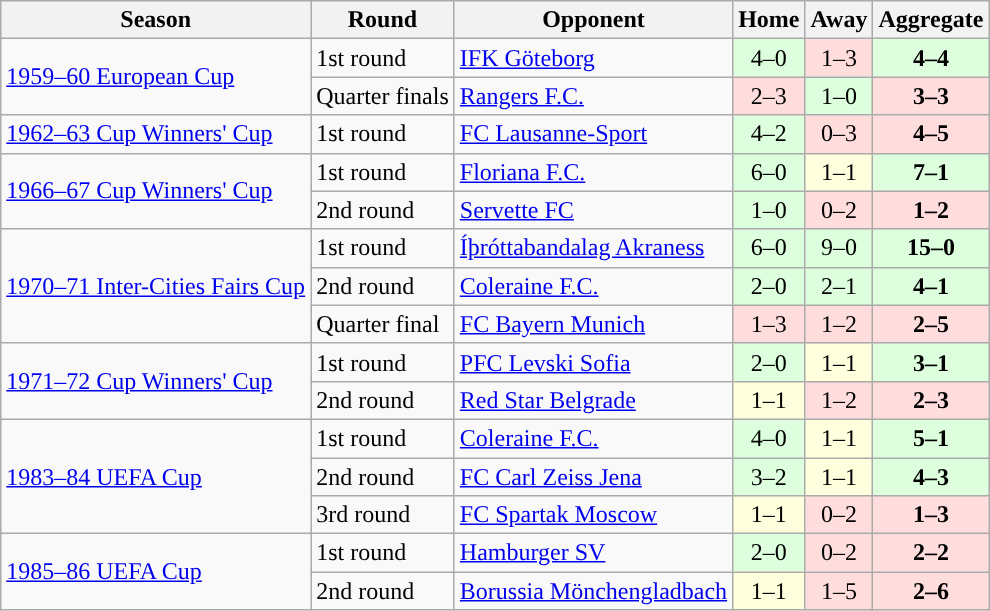<table class="wikitable">
<tr>
<th>Season</th>
<th>Round</th>
<th>Opponent</th>
<th>Home</th>
<th>Away</th>
<th>Aggregate</th>
</tr>
<tr>
<td rowspan=2><a href='#'>1959–60 European Cup</a></td>
<td>1st round</td>
<td> <a href='#'>IFK Göteborg</a></td>
<td bgcolor="#ddffdd" style="text-align:center;">4–0</td>
<td bgcolor="#ffdddd" style="text-align:center;">1–3</td>
<td bgcolor="#ddffdd" style="text-align:center;"><strong>4–4</strong><br></td>
</tr>
<tr>
<td>Quarter finals</td>
<td> <a href='#'>Rangers F.C.</a></td>
<td bgcolor="#ffdddd" style="text-align:center;">2–3</td>
<td bgcolor="#ddffdd" style="text-align:center;">1–0</td>
<td bgcolor="#ffdddd" style="text-align:center;"><strong>3–3</strong><br></td>
</tr>
<tr>
<td><a href='#'>1962–63 Cup Winners' Cup</a></td>
<td>1st round</td>
<td> <a href='#'>FC Lausanne-Sport</a></td>
<td bgcolor="#ddffdd" style="text-align:center;">4–2</td>
<td bgcolor="#ffdddd" style="text-align:center;">0–3</td>
<td bgcolor="#ffdddd" style="text-align:center;"><strong>4–5</strong></td>
</tr>
<tr>
<td rowspan=2><a href='#'>1966–67 Cup Winners' Cup</a></td>
<td>1st round</td>
<td> <a href='#'>Floriana F.C.</a></td>
<td bgcolor="#ddffdd" style="text-align:center;">6–0</td>
<td bgcolor="#ffffdd" style="text-align:center;">1–1</td>
<td bgcolor="#ddffdd" style="text-align:center;"><strong>7–1</strong></td>
</tr>
<tr>
<td>2nd round</td>
<td> <a href='#'>Servette FC</a></td>
<td bgcolor="#ddffdd" style="text-align:center;">1–0</td>
<td bgcolor="#ffdddd" style="text-align:center;">0–2</td>
<td bgcolor="#ffdddd" style="text-align:center;"><strong>1–2</strong></td>
</tr>
<tr>
<td rowspan=3><a href='#'>1970–71 Inter-Cities Fairs Cup</a></td>
<td>1st round</td>
<td> <a href='#'>Íþróttabandalag Akraness</a></td>
<td bgcolor="#ddffdd" style="text-align:center;">6–0</td>
<td bgcolor="#ddffdd" style="text-align:center;">9–0</td>
<td bgcolor="#ddffdd" style="text-align:center;"><strong>15–0</strong></td>
</tr>
<tr>
<td>2nd round</td>
<td> <a href='#'>Coleraine F.C.</a></td>
<td bgcolor="#ddffdd" style="text-align:center;">2–0</td>
<td bgcolor="#ddffdd" style="text-align:center;">2–1</td>
<td bgcolor="#ddffdd" style="text-align:center;"><strong>4–1</strong></td>
</tr>
<tr>
<td>Quarter final</td>
<td> <a href='#'>FC Bayern Munich</a></td>
<td bgcolor="#ffdddd" style="text-align:center;">1–3</td>
<td bgcolor="#ffdddd" style="text-align:center;">1–2</td>
<td bgcolor="#ffdddd" style="text-align:center;"><strong>2–5</strong></td>
</tr>
<tr>
<td rowspan=2><a href='#'>1971–72 Cup Winners' Cup</a></td>
<td>1st round</td>
<td> <a href='#'>PFC Levski Sofia</a></td>
<td bgcolor="#ddffdd" style="text-align:center;">2–0</td>
<td bgcolor="#ffffdd" style="text-align:center;">1–1</td>
<td bgcolor="#ddffdd" style="text-align:center;"><strong>3–1</strong></td>
</tr>
<tr>
<td>2nd round</td>
<td> <a href='#'>Red Star Belgrade</a></td>
<td bgcolor="#ffffdd" style="text-align:center;">1–1</td>
<td bgcolor="#ffdddd" style="text-align:center;">1–2</td>
<td bgcolor="#ffdddd" style="text-align:center;"><strong>2–3</strong></td>
</tr>
<tr>
<td rowspan=3><a href='#'>1983–84 UEFA Cup</a></td>
<td>1st round</td>
<td> <a href='#'>Coleraine F.C.</a></td>
<td bgcolor="#ddffdd" style="text-align:center;">4–0</td>
<td bgcolor="#ffffdd" style="text-align:center;">1–1</td>
<td bgcolor="#ddffdd" style="text-align:center;"><strong>5–1</strong></td>
</tr>
<tr>
<td>2nd round</td>
<td> <a href='#'>FC Carl Zeiss Jena</a></td>
<td bgcolor="#ddffdd" style="text-align:center;">3–2</td>
<td bgcolor="#ffffdd" style="text-align:center;">1–1</td>
<td bgcolor="#ddffdd" style="text-align:center;"><strong>4–3</strong></td>
</tr>
<tr>
<td>3rd round</td>
<td> <a href='#'>FC Spartak Moscow</a></td>
<td bgcolor="#ffffdd" style="text-align:center;">1–1</td>
<td bgcolor="#ffdddd" style="text-align:center;">0–2</td>
<td bgcolor="#ffdddd" style="text-align:center;"><strong>1–3</strong></td>
</tr>
<tr>
<td rowspan=2><a href='#'>1985–86 UEFA Cup</a></td>
<td>1st round</td>
<td> <a href='#'>Hamburger SV</a></td>
<td bgcolor="#ddffdd" style="text-align:center;">2–0</td>
<td bgcolor="#ffdddd" style="text-align:center;">0–2</td>
<td bgcolor="#ffdddd" style="text-align:center;"><strong>2–2</strong><br></td>
</tr>
<tr>
<td>2nd round</td>
<td> <a href='#'>Borussia Mönchengladbach</a></td>
<td bgcolor="#ffffdd" style="text-align:center;">1–1</td>
<td bgcolor="#ffdddd" style="text-align:center;">1–5</td>
<td bgcolor="#ffdddd" style="text-align:center;"><strong>2–6</strong></td>
</tr>
</table>
